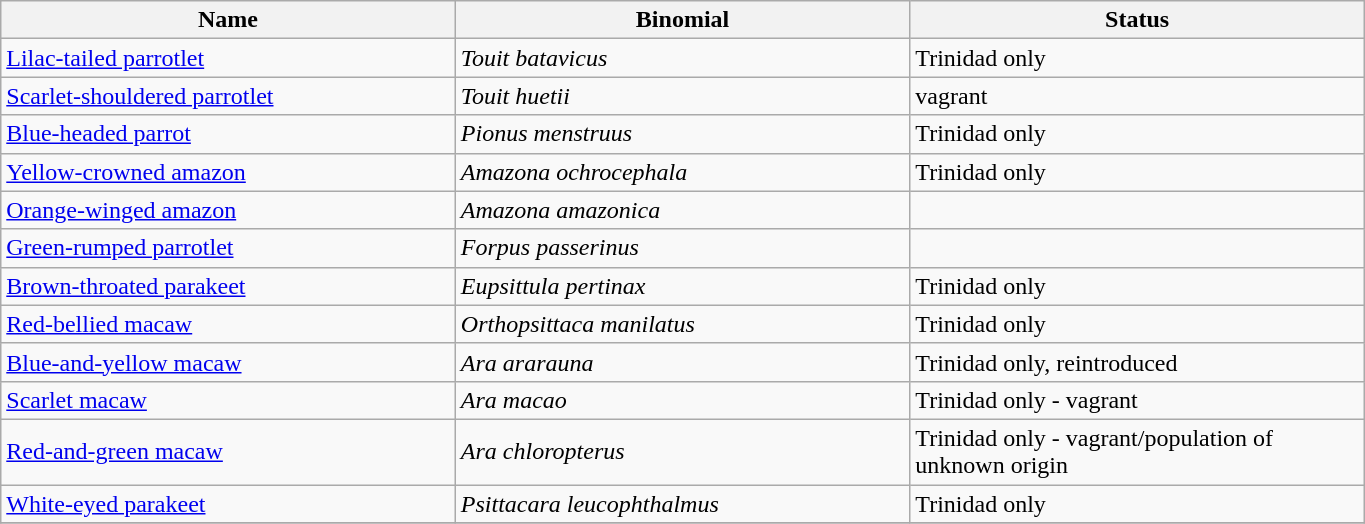<table width=72% class="wikitable">
<tr>
<th width=24%>Name</th>
<th width=24%>Binomial</th>
<th width=24%>Status</th>
</tr>
<tr>
<td><a href='#'>Lilac-tailed parrotlet</a></td>
<td><em>Touit batavicus</em></td>
<td>Trinidad only</td>
</tr>
<tr>
<td><a href='#'>Scarlet-shouldered parrotlet</a></td>
<td><em>Touit huetii</em></td>
<td>vagrant</td>
</tr>
<tr>
<td><a href='#'>Blue-headed parrot</a></td>
<td><em>Pionus menstruus</em></td>
<td>Trinidad only</td>
</tr>
<tr>
<td><a href='#'>Yellow-crowned amazon</a></td>
<td><em>Amazona ochrocephala</em></td>
<td>Trinidad only</td>
</tr>
<tr>
<td><a href='#'>Orange-winged amazon</a></td>
<td><em>Amazona amazonica</em></td>
<td></td>
</tr>
<tr>
<td><a href='#'>Green-rumped parrotlet</a></td>
<td><em>Forpus passerinus</em></td>
<td></td>
</tr>
<tr>
<td><a href='#'>Brown-throated parakeet</a></td>
<td><em>Eupsittula pertinax</em></td>
<td>Trinidad only</td>
</tr>
<tr>
<td><a href='#'>Red-bellied macaw</a></td>
<td><em>Orthopsittaca manilatus</em></td>
<td>Trinidad only</td>
</tr>
<tr>
<td><a href='#'>Blue-and-yellow macaw</a></td>
<td><em>Ara ararauna</em></td>
<td>Trinidad only, reintroduced</td>
</tr>
<tr>
<td><a href='#'>Scarlet macaw</a></td>
<td><em>Ara macao</em></td>
<td>Trinidad only - vagrant</td>
</tr>
<tr>
<td><a href='#'>Red-and-green macaw</a></td>
<td><em>Ara chloropterus</em></td>
<td>Trinidad only - vagrant/population of unknown origin</td>
</tr>
<tr>
<td><a href='#'>White-eyed parakeet</a></td>
<td><em>Psittacara leucophthalmus</em></td>
<td>Trinidad only</td>
</tr>
<tr>
</tr>
</table>
